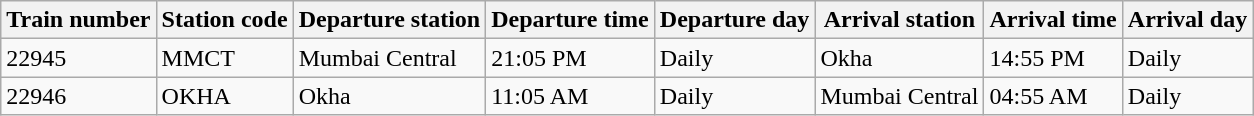<table class="wikitable">
<tr>
<th>Train number</th>
<th>Station code</th>
<th>Departure station</th>
<th>Departure time</th>
<th>Departure day</th>
<th>Arrival station</th>
<th>Arrival time</th>
<th>Arrival day</th>
</tr>
<tr>
<td>22945</td>
<td>MMCT</td>
<td>Mumbai Central</td>
<td>21:05 PM</td>
<td>Daily</td>
<td>Okha</td>
<td>14:55 PM</td>
<td>Daily</td>
</tr>
<tr>
<td>22946</td>
<td>OKHA</td>
<td>Okha</td>
<td>11:05 AM</td>
<td>Daily</td>
<td>Mumbai Central</td>
<td>04:55 AM</td>
<td>Daily</td>
</tr>
</table>
